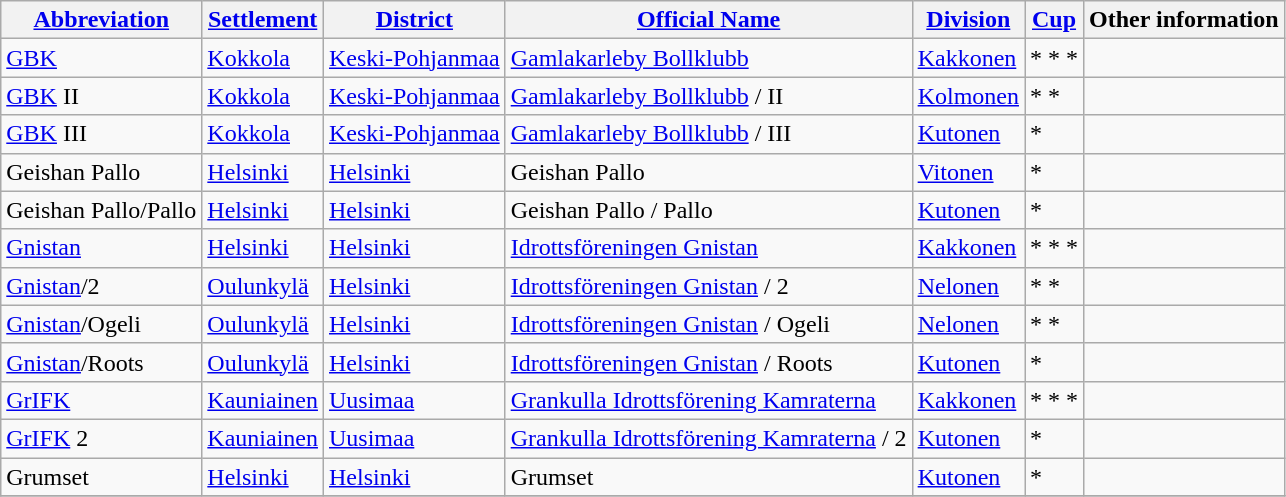<table class="wikitable" style="text-align:left">
<tr>
<th style= width="120px"><a href='#'>Abbreviation</a></th>
<th style= width="110px"><a href='#'>Settlement</a></th>
<th style= width="80px"><a href='#'>District</a></th>
<th style= width="200px"><a href='#'>Official Name</a></th>
<th style= width="80px"><a href='#'>Division</a></th>
<th style= width="40px"><a href='#'>Cup</a></th>
<th style= width="220px">Other information</th>
</tr>
<tr>
<td><a href='#'>GBK</a></td>
<td><a href='#'>Kokkola</a></td>
<td><a href='#'>Keski-Pohjanmaa</a></td>
<td><a href='#'>Gamlakarleby Bollklubb</a></td>
<td><a href='#'>Kakkonen</a></td>
<td>* * *</td>
<td></td>
</tr>
<tr>
<td><a href='#'>GBK</a> II</td>
<td><a href='#'>Kokkola</a></td>
<td><a href='#'>Keski-Pohjanmaa</a></td>
<td><a href='#'>Gamlakarleby Bollklubb</a> / II</td>
<td><a href='#'>Kolmonen</a></td>
<td>* *</td>
<td></td>
</tr>
<tr>
<td><a href='#'>GBK</a> III</td>
<td><a href='#'>Kokkola</a></td>
<td><a href='#'>Keski-Pohjanmaa</a></td>
<td><a href='#'>Gamlakarleby Bollklubb</a> / III</td>
<td><a href='#'>Kutonen</a></td>
<td>*</td>
<td></td>
</tr>
<tr>
<td>Geishan Pallo</td>
<td><a href='#'>Helsinki</a></td>
<td><a href='#'>Helsinki</a></td>
<td>Geishan Pallo</td>
<td><a href='#'>Vitonen</a></td>
<td>*</td>
<td></td>
</tr>
<tr>
<td>Geishan Pallo/Pallo</td>
<td><a href='#'>Helsinki</a></td>
<td><a href='#'>Helsinki</a></td>
<td>Geishan Pallo / Pallo</td>
<td><a href='#'>Kutonen</a></td>
<td>*</td>
<td></td>
</tr>
<tr>
<td><a href='#'>Gnistan</a></td>
<td><a href='#'>Helsinki</a></td>
<td><a href='#'>Helsinki</a></td>
<td><a href='#'>Idrottsföreningen Gnistan</a></td>
<td><a href='#'>Kakkonen</a></td>
<td>* * *</td>
<td></td>
</tr>
<tr>
<td><a href='#'>Gnistan</a>/2</td>
<td><a href='#'>Oulunkylä</a></td>
<td><a href='#'>Helsinki</a></td>
<td><a href='#'>Idrottsföreningen Gnistan</a> / 2</td>
<td><a href='#'>Nelonen</a></td>
<td>* *</td>
<td></td>
</tr>
<tr>
<td><a href='#'>Gnistan</a>/Ogeli</td>
<td><a href='#'>Oulunkylä</a></td>
<td><a href='#'>Helsinki</a></td>
<td><a href='#'>Idrottsföreningen Gnistan</a> / Ogeli</td>
<td><a href='#'>Nelonen</a></td>
<td>* *</td>
<td></td>
</tr>
<tr>
<td><a href='#'>Gnistan</a>/Roots</td>
<td><a href='#'>Oulunkylä</a></td>
<td><a href='#'>Helsinki</a></td>
<td><a href='#'>Idrottsföreningen Gnistan</a> / Roots</td>
<td><a href='#'>Kutonen</a></td>
<td>*</td>
<td></td>
</tr>
<tr>
<td><a href='#'>GrIFK</a></td>
<td><a href='#'>Kauniainen</a></td>
<td><a href='#'>Uusimaa</a></td>
<td><a href='#'>Grankulla Idrottsförening Kamraterna</a></td>
<td><a href='#'>Kakkonen</a></td>
<td>* * *</td>
<td></td>
</tr>
<tr>
<td><a href='#'>GrIFK</a> 2</td>
<td><a href='#'>Kauniainen</a></td>
<td><a href='#'>Uusimaa</a></td>
<td><a href='#'>Grankulla Idrottsförening Kamraterna</a> / 2</td>
<td><a href='#'>Kutonen</a></td>
<td>*</td>
<td></td>
</tr>
<tr>
<td>Grumset</td>
<td><a href='#'>Helsinki</a></td>
<td><a href='#'>Helsinki</a></td>
<td>Grumset</td>
<td><a href='#'>Kutonen</a></td>
<td>*</td>
<td></td>
</tr>
<tr>
</tr>
</table>
